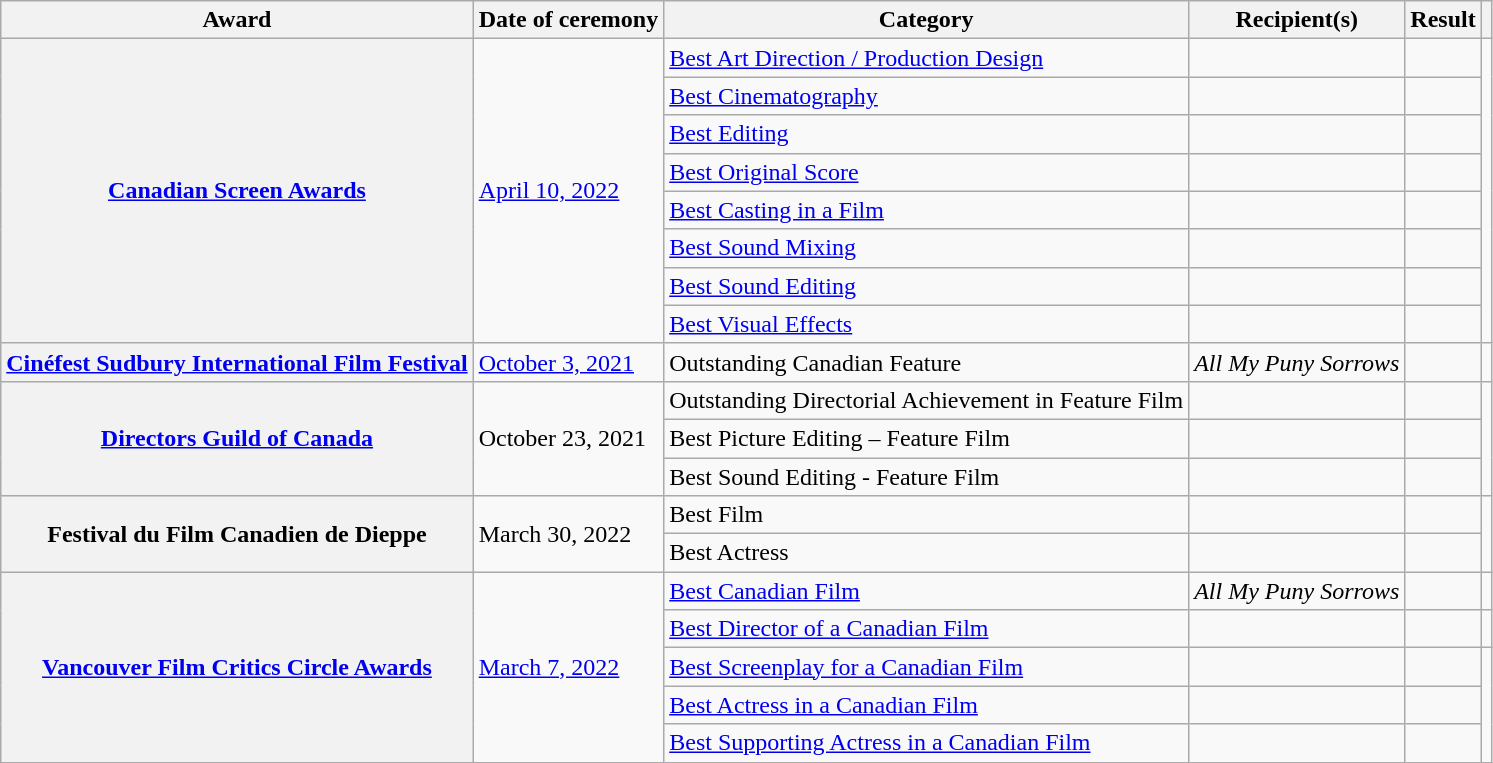<table class="wikitable plainrowheaders sortable">
<tr>
<th scope="col">Award</th>
<th scope="col">Date of ceremony</th>
<th scope="col">Category</th>
<th scope="col">Recipient(s)</th>
<th scope="col">Result</th>
<th scope="col" class="unsortable"></th>
</tr>
<tr>
<th scope="row" rowspan=8><a href='#'>Canadian Screen Awards</a></th>
<td rowspan=8><a href='#'>April 10, 2022</a></td>
<td><a href='#'>Best Art Direction / Production Design</a></td>
<td></td>
<td></td>
<td style="text-align:center;" rowspan=8></td>
</tr>
<tr>
<td><a href='#'>Best Cinematography</a></td>
<td></td>
<td></td>
</tr>
<tr>
<td><a href='#'>Best Editing</a></td>
<td></td>
<td></td>
</tr>
<tr>
<td><a href='#'>Best Original Score</a></td>
<td></td>
<td></td>
</tr>
<tr>
<td><a href='#'>Best Casting in a Film</a></td>
<td></td>
<td></td>
</tr>
<tr>
<td><a href='#'>Best Sound Mixing</a></td>
<td></td>
<td></td>
</tr>
<tr>
<td><a href='#'>Best Sound Editing</a></td>
<td></td>
<td></td>
</tr>
<tr>
<td><a href='#'>Best Visual Effects</a></td>
<td></td>
<td></td>
</tr>
<tr>
<th scope="row"><a href='#'>Cinéfest Sudbury International Film Festival</a></th>
<td><a href='#'>October 3, 2021</a></td>
<td>Outstanding Canadian Feature</td>
<td><em>All My Puny Sorrows</em></td>
<td></td>
<td style="text-align:center;"></td>
</tr>
<tr>
<th scope="row" rowspan=3><a href='#'>Directors Guild of Canada</a></th>
<td rowspan=3>October 23, 2021</td>
<td>Outstanding Directorial Achievement in Feature Film</td>
<td></td>
<td></td>
<td style="text-align:center;" rowspan=3></td>
</tr>
<tr>
<td>Best Picture Editing – Feature Film</td>
<td></td>
<td></td>
</tr>
<tr>
<td>Best Sound Editing  - Feature Film</td>
<td></td>
<td></td>
</tr>
<tr>
<th scope="row" rowspan=2>Festival du Film Canadien de Dieppe</th>
<td rowspan=2>March 30, 2022</td>
<td>Best Film</td>
<td></td>
<td></td>
<td style="text-align:center;" rowspan=2></td>
</tr>
<tr>
<td>Best Actress</td>
<td></td>
<td></td>
</tr>
<tr>
<th scope="row" rowspan=5><a href='#'>Vancouver Film Critics Circle Awards</a></th>
<td rowspan=5><a href='#'>March 7, 2022</a></td>
<td><a href='#'>Best Canadian Film</a></td>
<td><em>All My Puny Sorrows</em></td>
<td></td>
<td style="text-align:center;"></td>
</tr>
<tr>
<td><a href='#'>Best Director of a Canadian Film</a></td>
<td></td>
<td></td>
<td style="text-align:center;"></td>
</tr>
<tr>
<td><a href='#'>Best Screenplay for a Canadian Film</a></td>
<td></td>
<td></td>
<td style="text-align:center;" rowspan=3></td>
</tr>
<tr>
<td><a href='#'>Best Actress in a Canadian Film</a></td>
<td></td>
<td></td>
</tr>
<tr>
<td><a href='#'>Best Supporting Actress in a Canadian Film</a></td>
<td></td>
<td></td>
</tr>
</table>
